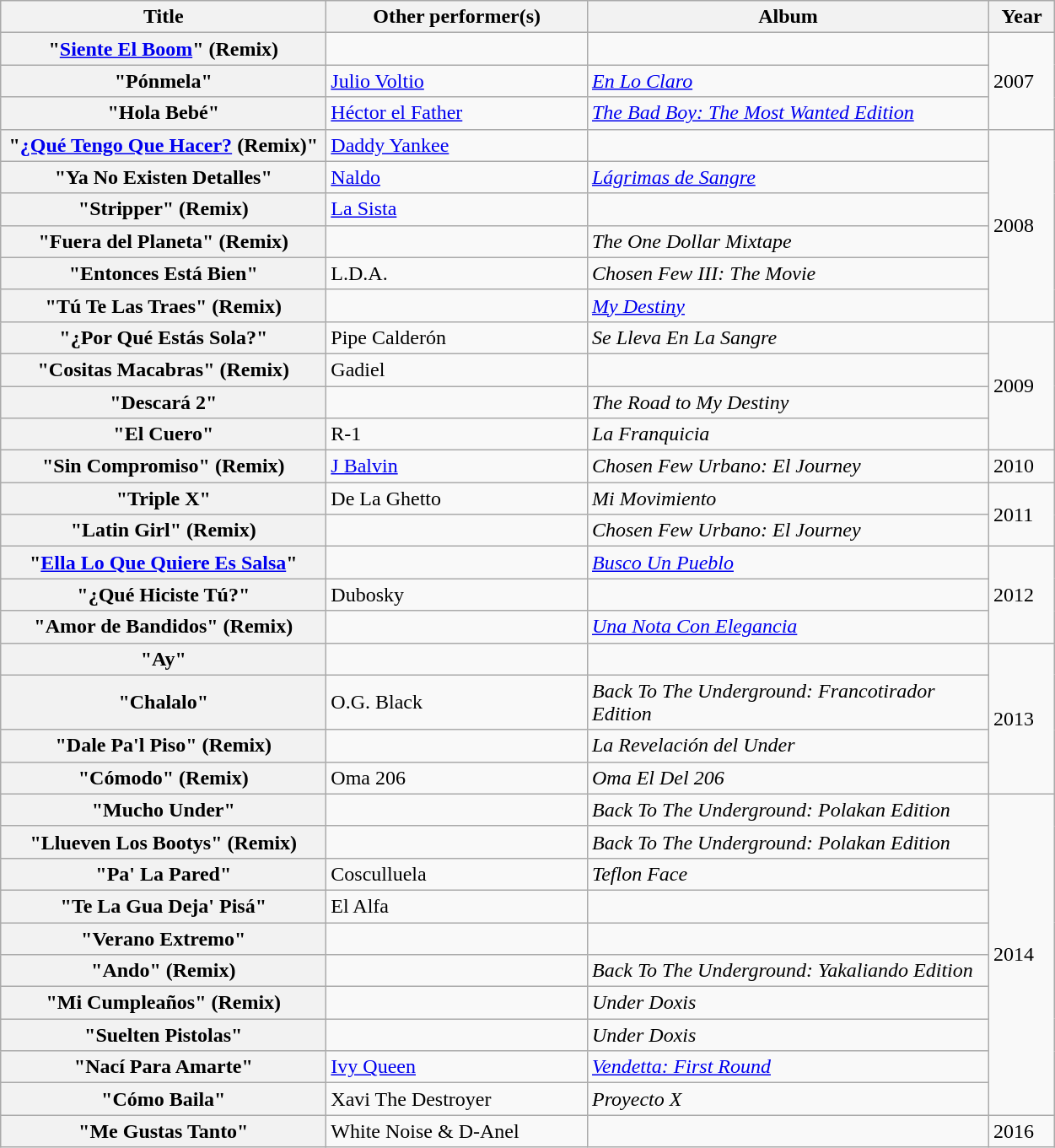<table class="wikitable plainrowheaders" width="66%">
<tr>
<th width="250">Title</th>
<th>Other performer(s)</th>
<th width="310">Album</th>
<th>Year</th>
</tr>
<tr>
<th scope="row">"<a href='#'>Siente El Boom</a>" (Remix)</th>
<td></td>
<td></td>
<td rowspan="3">2007</td>
</tr>
<tr>
<th scope="row">"Pónmela"</th>
<td><a href='#'>Julio Voltio</a></td>
<td><em><a href='#'>En Lo Claro</a></em></td>
</tr>
<tr>
<th scope="row">"Hola Bebé"</th>
<td><a href='#'>Héctor el Father</a></td>
<td><em><a href='#'>The Bad Boy: The Most Wanted Edition</a></em></td>
</tr>
<tr>
<th scope="row">"<a href='#'>¿Qué Tengo Que Hacer?</a> (Remix)"</th>
<td><a href='#'>Daddy Yankee</a></td>
<td></td>
<td rowspan="6">2008</td>
</tr>
<tr>
<th scope="row">"Ya No Existen Detalles"</th>
<td><a href='#'>Naldo</a></td>
<td><em><a href='#'>Lágrimas de Sangre</a></em></td>
</tr>
<tr>
<th scope="row">"Stripper" (Remix)</th>
<td><a href='#'>La Sista</a></td>
<td></td>
</tr>
<tr>
<th scope="row">"Fuera del Planeta" (Remix)</th>
<td></td>
<td><em>The One Dollar Mixtape</em></td>
</tr>
<tr>
<th scope="row">"Entonces Está Bien"</th>
<td>L.D.A.</td>
<td><em>Chosen Few III: The Movie</em></td>
</tr>
<tr>
<th scope="row">"Tú Te Las Traes" (Remix)</th>
<td></td>
<td><em><a href='#'>My Destiny</a></em></td>
</tr>
<tr>
<th scope="row">"¿Por Qué Estás Sola?"</th>
<td>Pipe Calderón</td>
<td><em>Se Lleva En La Sangre</em></td>
<td rowspan="4">2009</td>
</tr>
<tr>
<th scope="row">"Cositas Macabras" (Remix)</th>
<td>Gadiel</td>
<td></td>
</tr>
<tr>
<th scope="row">"Descará 2"</th>
<td></td>
<td><em>The Road to My Destiny</em></td>
</tr>
<tr>
<th scope="row">"El Cuero"</th>
<td>R-1</td>
<td><em>La Franquicia</em></td>
</tr>
<tr>
<th scope="row">"Sin Compromiso" (Remix)</th>
<td><a href='#'>J Balvin</a></td>
<td><em>Chosen Few Urbano: El Journey</em></td>
<td>2010</td>
</tr>
<tr>
<th scope="row">"Triple X"</th>
<td>De La Ghetto</td>
<td><em>Mi Movimiento</em></td>
<td rowspan="2">2011</td>
</tr>
<tr>
<th scope="row">"Latin Girl" (Remix)</th>
<td></td>
<td><em>Chosen Few Urbano: El Journey</em></td>
</tr>
<tr>
<th scope="row">"<a href='#'>Ella Lo Que Quiere Es Salsa</a>"</th>
<td></td>
<td><em><a href='#'>Busco Un Pueblo</a></em></td>
<td rowspan="3">2012</td>
</tr>
<tr>
<th scope="row">"¿Qué Hiciste Tú?"</th>
<td>Dubosky</td>
<td></td>
</tr>
<tr>
<th scope="row">"Amor de Bandidos" (Remix)</th>
<td></td>
<td><em><a href='#'>Una Nota Con Elegancia</a></em></td>
</tr>
<tr>
<th scope="row">"Ay"</th>
<td></td>
<td></td>
<td rowspan="4">2013</td>
</tr>
<tr>
<th scope="row">"Chalalo"</th>
<td>O.G. Black</td>
<td><em>Back To The Underground: Francotirador Edition</em></td>
</tr>
<tr>
<th scope="row">"Dale Pa'l Piso" (Remix)</th>
<td></td>
<td><em>La Revelación del Under</em></td>
</tr>
<tr>
<th scope="row">"Cómodo" (Remix)</th>
<td>Oma 206</td>
<td><em>Oma El Del 206</em></td>
</tr>
<tr>
<th scope="row">"Mucho Under"</th>
<td></td>
<td><em>Back To The Underground: Polakan Edition</em></td>
<td rowspan="10">2014</td>
</tr>
<tr>
<th scope="row">"Llueven Los Bootys" (Remix)</th>
<td></td>
<td><em>Back To The Underground: Polakan Edition</em></td>
</tr>
<tr>
<th scope="row">"Pa' La Pared"</th>
<td>Cosculluela</td>
<td><em>Teflon Face</em></td>
</tr>
<tr>
<th scope="row">"Te La Gua Deja' Pisá"</th>
<td>El Alfa</td>
<td></td>
</tr>
<tr>
<th scope="row">"Verano Extremo"</th>
<td></td>
<td></td>
</tr>
<tr>
<th scope="row">"Ando" (Remix)</th>
<td></td>
<td><em>Back To The Underground: Yakaliando Edition</em></td>
</tr>
<tr>
<th scope="row">"Mi Cumpleaños" (Remix)</th>
<td></td>
<td><em>Under Doxis</em></td>
</tr>
<tr>
<th scope="row">"Suelten Pistolas"</th>
<td></td>
<td><em>Under Doxis</em></td>
</tr>
<tr>
<th scope="row">"Nací Para Amarte"</th>
<td><a href='#'>Ivy Queen</a></td>
<td><em><a href='#'>Vendetta: First Round</a></em></td>
</tr>
<tr>
<th scope="row">"Cómo Baila"</th>
<td>Xavi The Destroyer</td>
<td><em>Proyecto X</em></td>
</tr>
<tr>
<th scope="row">"Me Gustas Tanto"</th>
<td>White Noise & D-Anel</td>
<td></td>
<td>2016</td>
</tr>
</table>
